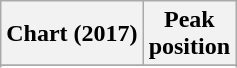<table class="wikitable sortable plainrowheaders" style="text-align:center">
<tr>
<th scope="col">Chart (2017)</th>
<th scope="col">Peak<br> position</th>
</tr>
<tr>
</tr>
<tr>
</tr>
</table>
